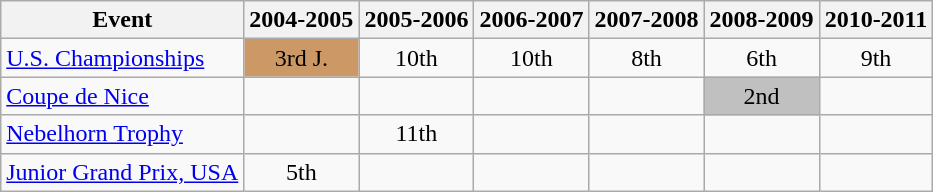<table class="wikitable">
<tr>
<th>Event</th>
<th>2004-2005</th>
<th>2005-2006</th>
<th>2006-2007</th>
<th>2007-2008</th>
<th>2008-2009</th>
<th>2010-2011</th>
</tr>
<tr>
<td><a href='#'>U.S. Championships</a></td>
<td align="center" bgcolor="#cc9966">3rd J.</td>
<td align="center">10th</td>
<td align="center">10th</td>
<td align="center">8th</td>
<td align="center">6th</td>
<td align="center">9th</td>
</tr>
<tr>
<td><a href='#'>Coupe de Nice</a></td>
<td></td>
<td></td>
<td></td>
<td></td>
<td align="center" bgcolor="silver">2nd</td>
<td></td>
</tr>
<tr>
<td><a href='#'>Nebelhorn Trophy</a></td>
<td></td>
<td align="center">11th</td>
<td></td>
<td></td>
<td></td>
<td></td>
</tr>
<tr>
<td><a href='#'>Junior Grand Prix, USA</a></td>
<td align="center">5th</td>
<td></td>
<td></td>
<td></td>
<td></td>
<td></td>
</tr>
</table>
